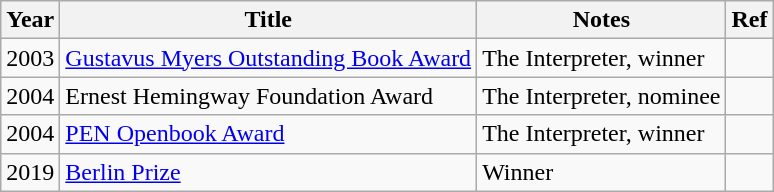<table class="wikitable">
<tr>
<th>Year</th>
<th>Title</th>
<th>Notes</th>
<th>Ref</th>
</tr>
<tr>
<td>2003</td>
<td><a href='#'>Gustavus Myers Outstanding Book Award</a></td>
<td>The Interpreter, winner</td>
<td></td>
</tr>
<tr>
<td>2004</td>
<td>Ernest Hemingway Foundation Award</td>
<td>The Interpreter, nominee</td>
<td></td>
</tr>
<tr>
<td>2004</td>
<td><a href='#'>PEN Openbook Award</a></td>
<td>The Interpreter, winner</td>
<td></td>
</tr>
<tr>
<td>2019</td>
<td><a href='#'>Berlin Prize</a></td>
<td>Winner</td>
<td></td>
</tr>
</table>
